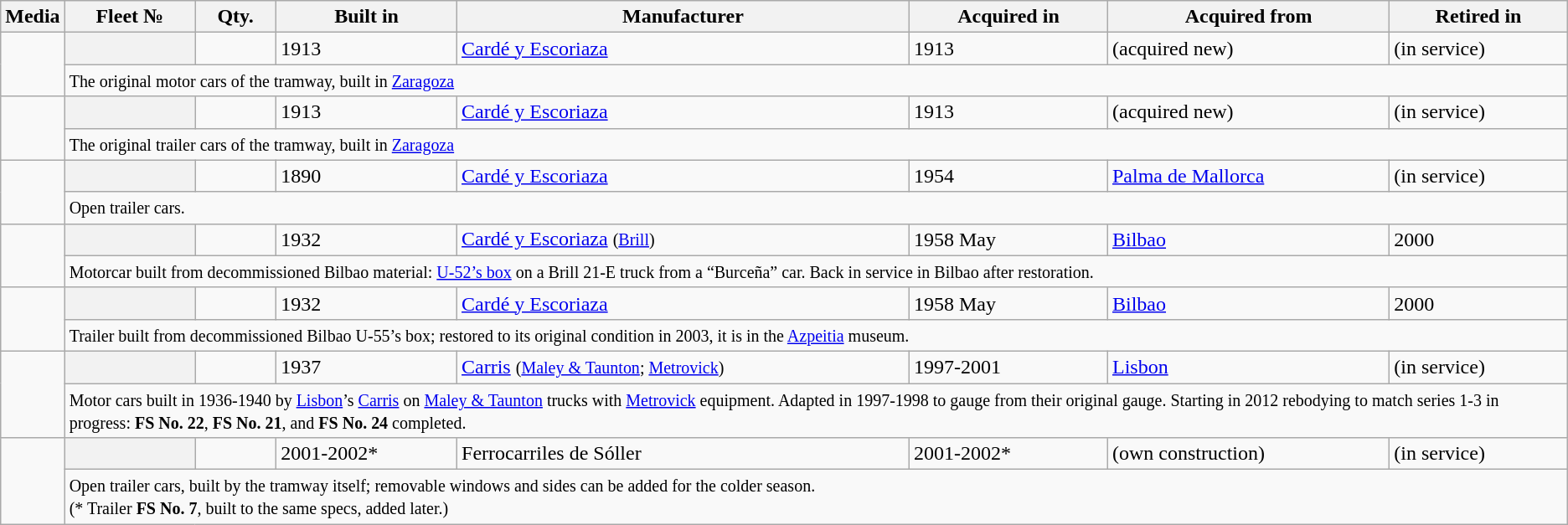<table class="wikitable xsortable">
<tr>
<th>Media</th>
<th>Fleet №</th>
<th>Qty.</th>
<th style="white-space:nowrap;">Built in</th>
<th>Manufacturer</th>
<th style="white-space:nowrap;">Acquired in</th>
<th style="white-space:nowrap;">Acquired from</th>
<th style="white-space:nowrap;">Retired in</th>
</tr>
<tr>
<td rowspan=2></td>
<th></th>
<td></td>
<td>1913</td>
<td style="white-space:nowrap;"><a href='#'>Cardé y Escoriaza</a></td>
<td>1913</td>
<td>(acquired new)</td>
<td>(in service)</td>
</tr>
<tr>
<td colspan=7><small>The original motor cars of the tramway, built in <a href='#'>Zaragoza</a></small></td>
</tr>
<tr>
<td rowspan=2></td>
<th></th>
<td></td>
<td>1913</td>
<td><a href='#'>Cardé y Escoriaza</a></td>
<td>1913</td>
<td>(acquired new)</td>
<td>(in service)</td>
</tr>
<tr>
<td colspan=7><small>The original trailer cars of the tramway, built in <a href='#'>Zaragoza</a></small></td>
</tr>
<tr>
<td rowspan=2></td>
<th></th>
<td></td>
<td>1890</td>
<td><a href='#'>Cardé y Escoriaza</a></td>
<td>1954</td>
<td><a href='#'>Palma de Mallorca</a></td>
<td>(in service)</td>
</tr>
<tr>
<td colspan=7><small>Open trailer cars.</small></td>
</tr>
<tr>
<td rowspan=2></td>
<th></th>
<td></td>
<td>1932</td>
<td style="line-height:100%;"><a href='#'>Cardé y Escoriaza</a> <small>(<a href='#'>Brill</a>)</small></td>
<td>1958 May</td>
<td><a href='#'>Bilbao</a></td>
<td>2000</td>
</tr>
<tr>
<td colspan=7><small>Motorcar built from decommissioned Bilbao material: <a href='#'>U-52’s box</a> on a Brill 21-E truck from a “Burceña” car. Back in service in Bilbao after restoration.</small></td>
</tr>
<tr>
<td rowspan=2></td>
<th></th>
<td></td>
<td>1932</td>
<td style="line-height:100%;"><a href='#'>Cardé y Escoriaza</a></td>
<td>1958 May</td>
<td><a href='#'>Bilbao</a></td>
<td>2000</td>
</tr>
<tr>
<td colspan=7><small>Trailer built from decommissioned Bilbao U-55’s box; restored to its original condition in 2003, it is in the <a href='#'>Azpeitia</a> museum.</small></td>
</tr>
<tr>
<td rowspan=2><br></td>
<th></th>
<td></td>
<td>1937</td>
<td style="line-height:100%;"><a href='#'>Carris</a> <small>(<a href='#'>Maley & Taunton</a>; <a href='#'>Metrovick</a>)</small></td>
<td>1997-2001</td>
<td><a href='#'>Lisbon</a></td>
<td>(in service)</td>
</tr>
<tr>
<td colspan=7><small>Motor cars built in 1936-1940 by <a href='#'>Lisbon</a>’s <a href='#'>Carris</a> on <a href='#'>Maley & Taunton</a> trucks with <a href='#'>Metrovick</a> equipment. Adapted in 1997-1998 to  gauge from their original  gauge. Starting in 2012 rebodying to match series 1-3 in progress: <strong>FS No. 22</strong>, <strong>FS No. 21</strong>, and <strong>FS No. 24</strong> completed.</small></td>
</tr>
<tr>
<td rowspan=2><br></td>
<th></th>
<td></td>
<td>2001-2002*</td>
<td>Ferrocarriles de Sóller</td>
<td>2001-2002*</td>
<td>(own construction)</td>
<td>(in service)</td>
</tr>
<tr>
<td colspan=7><small>Open trailer cars, built by the tramway itself; removable windows and sides can be added for the colder season.<br>(* Trailer <strong>FS No. 7</strong>, built to the same specs, added later.)</small></td>
</tr>
</table>
